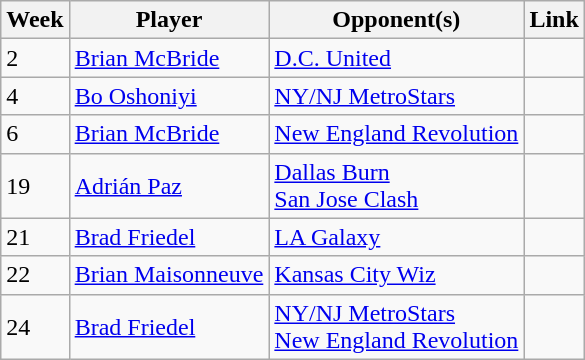<table class=wikitable>
<tr>
<th>Week</th>
<th>Player</th>
<th>Opponent(s)</th>
<th>Link</th>
</tr>
<tr>
<td>2</td>
<td> <a href='#'>Brian McBride</a></td>
<td><a href='#'>D.C. United</a></td>
<td></td>
</tr>
<tr>
<td>4</td>
<td> <a href='#'>Bo Oshoniyi</a></td>
<td><a href='#'>NY/NJ MetroStars</a></td>
<td></td>
</tr>
<tr>
<td>6</td>
<td> <a href='#'>Brian McBride</a></td>
<td><a href='#'>New England Revolution</a></td>
<td></td>
</tr>
<tr>
<td>19</td>
<td> <a href='#'>Adrián Paz</a></td>
<td><a href='#'>Dallas Burn</a><br><a href='#'>San Jose Clash</a></td>
<td></td>
</tr>
<tr>
<td>21</td>
<td> <a href='#'>Brad Friedel</a></td>
<td><a href='#'>LA Galaxy</a></td>
<td></td>
</tr>
<tr>
<td>22</td>
<td> <a href='#'>Brian Maisonneuve</a></td>
<td><a href='#'>Kansas City Wiz</a></td>
<td></td>
</tr>
<tr>
<td>24</td>
<td> <a href='#'>Brad Friedel</a></td>
<td><a href='#'>NY/NJ MetroStars</a><br><a href='#'>New England Revolution</a></td>
<td></td>
</tr>
</table>
